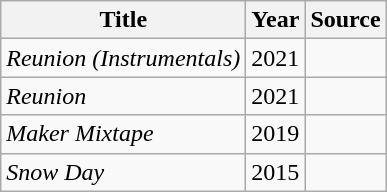<table class="wikitable">
<tr>
<th>Title</th>
<th>Year</th>
<th>Source</th>
</tr>
<tr>
<td><em>Reunion (Instrumentals)</em></td>
<td>2021</td>
<td></td>
</tr>
<tr>
<td><em>Reunion</em></td>
<td>2021</td>
<td></td>
</tr>
<tr>
<td><em>Maker Mixtape</em></td>
<td>2019</td>
<td></td>
</tr>
<tr>
<td><em>Snow Day</em></td>
<td>2015</td>
<td></td>
</tr>
</table>
